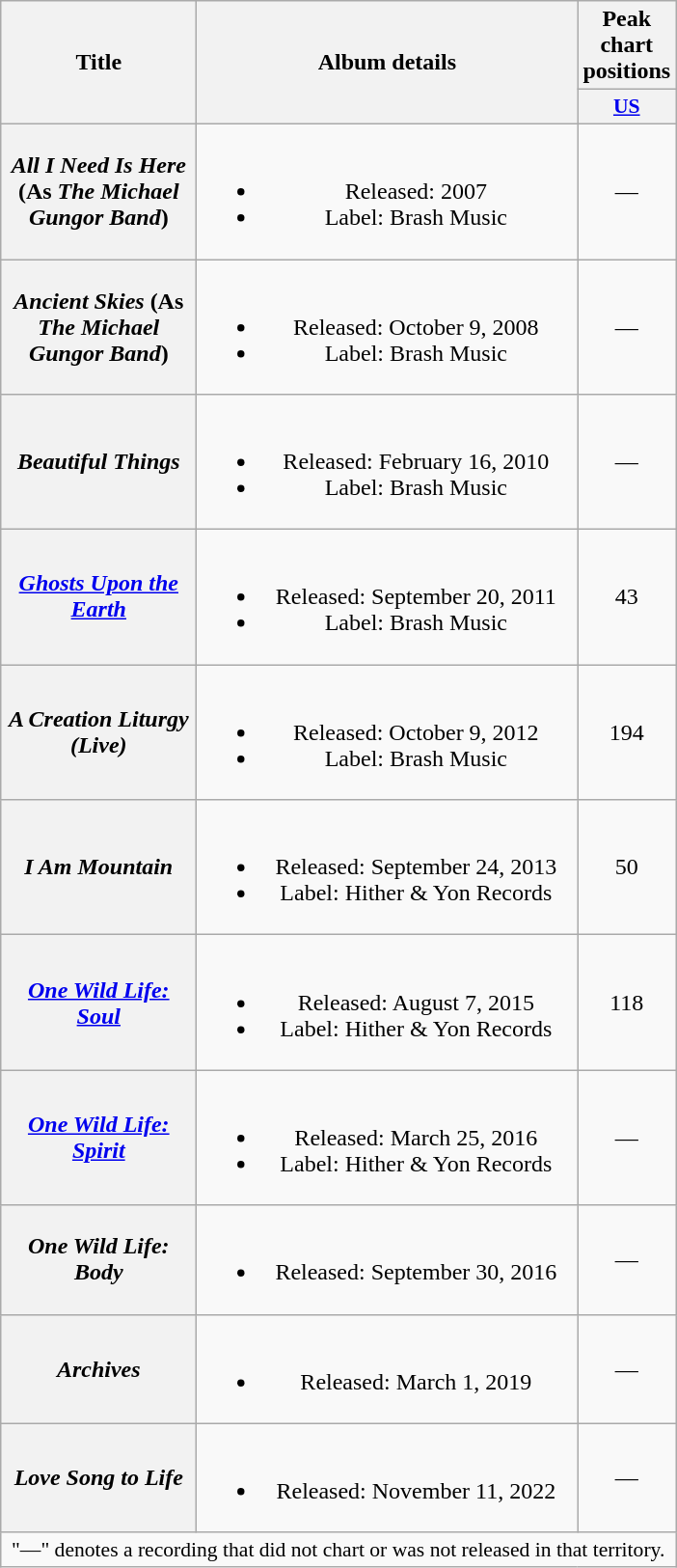<table class="wikitable plainrowheaders" style="text-align:center;" border="1">
<tr>
<th scope="col" rowspan="2" style="width:8em;">Title</th>
<th scope="col" rowspan="2" style="width:16em;">Album details</th>
<th scope="col" colspan="1">Peak chart positions</th>
</tr>
<tr>
<th scope="col" style="width:3em;font-size:90%;"><a href='#'>US</a><br></th>
</tr>
<tr>
<th scope="row"><em>All I Need Is Here</em> (As <em>The Michael Gungor Band</em>)</th>
<td><br><ul><li>Released: 2007</li><li>Label: Brash Music</li></ul></td>
<td>—</td>
</tr>
<tr>
<th scope="row"><em>Ancient Skies</em> (As <em>The Michael Gungor Band</em>)</th>
<td><br><ul><li>Released: October 9, 2008</li><li>Label: Brash Music</li></ul></td>
<td>—</td>
</tr>
<tr>
<th scope="row"><em>Beautiful Things</em></th>
<td><br><ul><li>Released: February 16, 2010</li><li>Label: Brash Music</li></ul></td>
<td>—</td>
</tr>
<tr>
<th scope="row"><em><a href='#'>Ghosts Upon the Earth</a></em></th>
<td><br><ul><li>Released: September 20, 2011</li><li>Label: Brash Music</li></ul></td>
<td>43</td>
</tr>
<tr>
<th scope="row"><em>A Creation Liturgy (Live)</em></th>
<td><br><ul><li>Released: October 9, 2012</li><li>Label: Brash Music</li></ul></td>
<td>194</td>
</tr>
<tr>
<th scope="row"><em>I Am Mountain</em></th>
<td><br><ul><li>Released: September 24, 2013</li><li>Label: Hither & Yon Records</li></ul></td>
<td>50</td>
</tr>
<tr>
<th scope="row"><em><a href='#'>One Wild Life: Soul</a></em></th>
<td><br><ul><li>Released: August 7, 2015</li><li>Label: Hither & Yon Records</li></ul></td>
<td>118</td>
</tr>
<tr>
<th scope="row"><em><a href='#'>One Wild Life: Spirit</a></em></th>
<td><br><ul><li>Released: March 25, 2016</li><li>Label: Hither & Yon Records</li></ul></td>
<td>—</td>
</tr>
<tr>
<th scope="row"><em>One Wild Life: Body</em></th>
<td><br><ul><li>Released: September 30, 2016</li></ul></td>
<td>—</td>
</tr>
<tr>
<th scope="row"><em>Archives</em></th>
<td><br><ul><li>Released: March 1, 2019</li></ul></td>
<td>—</td>
</tr>
<tr>
<th scope="row"><em>Love Song to Life</em></th>
<td><br><ul><li>Released: November 11, 2022</li></ul></td>
<td>—</td>
</tr>
<tr>
<td colspan="3" style="font-size:90%">"—" denotes a recording that did not chart or was not released in that territory.</td>
</tr>
</table>
